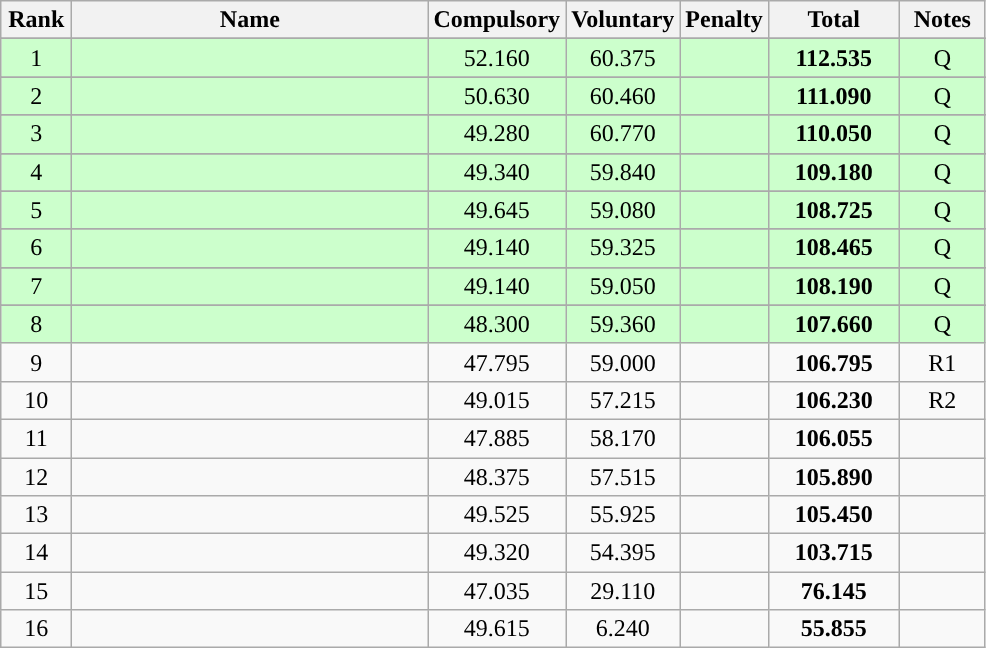<table class="wikitable sortable" style="text-align:center">
<tr>
<th width=40>Rank</th>
<th width=230>Name</th>
<th width=50>Compulsory</th>
<th width=50>Voluntary</th>
<th width=50>Penalty</th>
<th width=80>Total</th>
<th width=50>Notes</th>
</tr>
<tr>
</tr>
<tr bgcolor=ccffcc>
<td>1</td>
<td align=left></td>
<td>52.160</td>
<td>60.375</td>
<td></td>
<td><strong>112.535</strong></td>
<td>Q</td>
</tr>
<tr>
</tr>
<tr bgcolor=ccffcc>
<td>2</td>
<td align=left></td>
<td>50.630</td>
<td>60.460</td>
<td></td>
<td><strong>111.090</strong></td>
<td>Q</td>
</tr>
<tr>
</tr>
<tr bgcolor=ccffcc>
<td>3</td>
<td align=left></td>
<td>49.280</td>
<td>60.770</td>
<td></td>
<td><strong>110.050</strong></td>
<td>Q</td>
</tr>
<tr>
</tr>
<tr bgcolor=ccffcc>
<td>4</td>
<td align=left></td>
<td>49.340</td>
<td>59.840</td>
<td></td>
<td><strong>109.180</strong></td>
<td>Q</td>
</tr>
<tr>
</tr>
<tr bgcolor=ccffcc>
<td>5</td>
<td align=left></td>
<td>49.645</td>
<td>59.080</td>
<td></td>
<td><strong>108.725</strong></td>
<td>Q</td>
</tr>
<tr>
</tr>
<tr bgcolor=ccffcc>
<td>6</td>
<td align=left></td>
<td>49.140</td>
<td>59.325</td>
<td></td>
<td><strong>108.465</strong></td>
<td>Q</td>
</tr>
<tr>
</tr>
<tr bgcolor=ccffcc>
<td>7</td>
<td align=left></td>
<td>49.140</td>
<td>59.050</td>
<td></td>
<td><strong>108.190</strong></td>
<td>Q</td>
</tr>
<tr>
</tr>
<tr bgcolor=ccffcc>
<td>8</td>
<td align=left></td>
<td>48.300</td>
<td>59.360</td>
<td></td>
<td><strong>107.660</strong></td>
<td>Q</td>
</tr>
<tr>
<td>9</td>
<td align=left></td>
<td>47.795</td>
<td>59.000</td>
<td></td>
<td><strong>106.795</strong></td>
<td>R1</td>
</tr>
<tr>
<td>10</td>
<td align=left></td>
<td>49.015</td>
<td>57.215</td>
<td></td>
<td><strong>106.230</strong></td>
<td>R2</td>
</tr>
<tr>
<td>11</td>
<td align=left></td>
<td>47.885</td>
<td>58.170</td>
<td></td>
<td><strong>106.055</strong></td>
<td></td>
</tr>
<tr>
<td>12</td>
<td align=left></td>
<td>48.375</td>
<td>57.515</td>
<td></td>
<td><strong>105.890</strong></td>
<td></td>
</tr>
<tr>
<td>13</td>
<td align=left></td>
<td>49.525</td>
<td>55.925</td>
<td></td>
<td><strong>105.450</strong></td>
<td></td>
</tr>
<tr>
<td>14</td>
<td align=left></td>
<td>49.320</td>
<td>54.395</td>
<td></td>
<td><strong>103.715</strong></td>
<td></td>
</tr>
<tr>
<td>15</td>
<td align=left></td>
<td>47.035</td>
<td>29.110</td>
<td></td>
<td><strong>76.145</strong></td>
<td></td>
</tr>
<tr>
<td>16</td>
<td align=left></td>
<td>49.615</td>
<td>6.240</td>
<td></td>
<td><strong>55.855</strong></td>
<td></td>
</tr>
</table>
